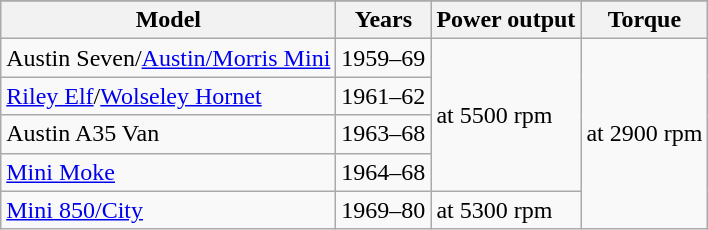<table class="wikitable">
<tr>
</tr>
<tr>
<th>Model</th>
<th>Years</th>
<th>Power output</th>
<th>Torque</th>
</tr>
<tr>
<td>Austin Seven/<a href='#'>Austin/Morris Mini</a></td>
<td>1959–69</td>
<td rowspan="4"> at 5500 rpm</td>
<td rowspan=5> at 2900 rpm</td>
</tr>
<tr>
<td><a href='#'>Riley Elf</a>/<a href='#'>Wolseley Hornet</a></td>
<td>1961–62</td>
</tr>
<tr>
<td>Austin A35 Van</td>
<td>1963–68</td>
</tr>
<tr>
<td><a href='#'>Mini Moke</a></td>
<td>1964–68</td>
</tr>
<tr>
<td><a href='#'>Mini 850/City</a></td>
<td>1969–80</td>
<td> at 5300 rpm</td>
</tr>
</table>
